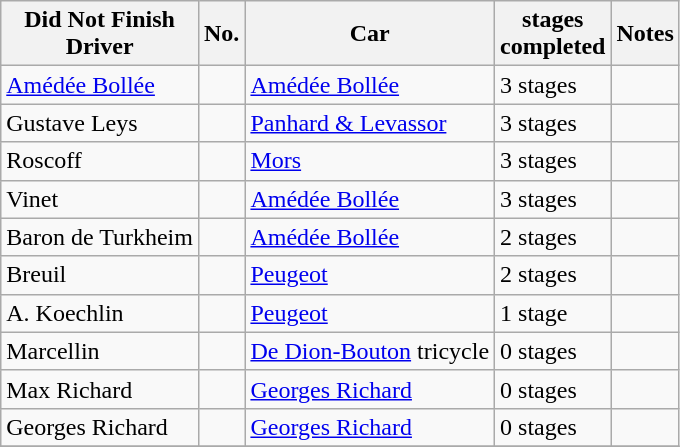<table class="wikitable">
<tr>
<th>Did Not Finish <br> Driver</th>
<th>No.</th>
<th>Car</th>
<th>stages<br>completed</th>
<th>Notes</th>
</tr>
<tr>
<td><a href='#'>Amédée Bollée</a></td>
<td></td>
<td><a href='#'>Amédée Bollée</a></td>
<td>3 stages</td>
<td></td>
</tr>
<tr>
<td>Gustave Leys</td>
<td></td>
<td><a href='#'>Panhard & Levassor</a></td>
<td>3 stages</td>
<td></td>
</tr>
<tr>
<td>Roscoff</td>
<td></td>
<td><a href='#'>Mors</a></td>
<td>3 stages</td>
<td></td>
</tr>
<tr>
<td>Vinet</td>
<td></td>
<td><a href='#'>Amédée Bollée</a></td>
<td>3 stages</td>
<td></td>
</tr>
<tr>
<td>Baron de Turkheim</td>
<td></td>
<td><a href='#'>Amédée Bollée</a></td>
<td>2 stages</td>
<td></td>
</tr>
<tr>
<td>Breuil</td>
<td></td>
<td><a href='#'>Peugeot</a></td>
<td>2 stages</td>
<td></td>
</tr>
<tr>
<td>A. Koechlin</td>
<td></td>
<td><a href='#'>Peugeot</a></td>
<td>1 stage</td>
<td></td>
</tr>
<tr>
<td>Marcellin</td>
<td></td>
<td><a href='#'>De Dion-Bouton</a> tricycle</td>
<td>0 stages</td>
<td></td>
</tr>
<tr>
<td>Max Richard</td>
<td></td>
<td><a href='#'>Georges Richard</a></td>
<td>0 stages</td>
<td></td>
</tr>
<tr>
<td>Georges Richard</td>
<td></td>
<td><a href='#'>Georges Richard</a></td>
<td>0 stages</td>
<td></td>
</tr>
<tr>
</tr>
</table>
